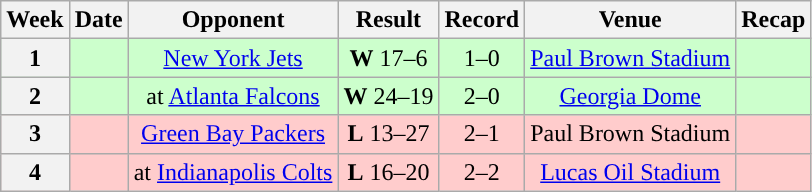<table class="wikitable" style="text-align:center">
<tr>
<th>Week</th>
<th>Date</th>
<th>Opponent</th>
<th>Result</th>
<th>Record</th>
<th>Venue</th>
<th>Recap</th>
</tr>
<tr style="background:#cfc">
<th>1</th>
<td></td>
<td><a href='#'>New York Jets</a></td>
<td><strong>W</strong> 17–6</td>
<td>1–0</td>
<td><a href='#'>Paul Brown Stadium</a></td>
<td></td>
</tr>
<tr style="background:#cfc">
<th>2</th>
<td></td>
<td>at <a href='#'>Atlanta Falcons</a></td>
<td><strong>W</strong> 24–19</td>
<td>2–0</td>
<td><a href='#'>Georgia Dome</a></td>
<td></td>
</tr>
<tr style="background:#fcc">
<th>3</th>
<td></td>
<td><a href='#'>Green Bay Packers</a></td>
<td><strong>L</strong> 13–27</td>
<td>2–1</td>
<td>Paul Brown Stadium</td>
<td></td>
</tr>
<tr style="background:#fcc">
<th>4</th>
<td></td>
<td>at <a href='#'>Indianapolis Colts</a></td>
<td><strong>L</strong> 16–20</td>
<td>2–2</td>
<td><a href='#'>Lucas Oil Stadium</a></td>
<td></td>
</tr>
</table>
